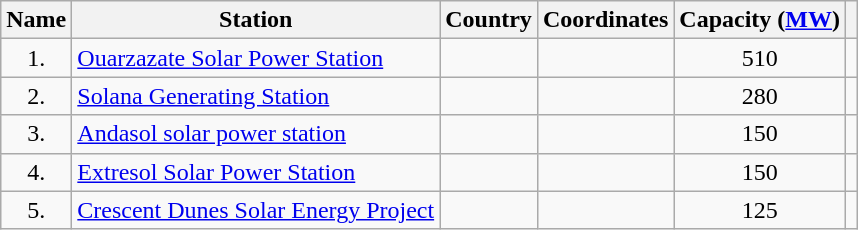<table class="wikitable sortable">
<tr>
<th>Name</th>
<th>Station</th>
<th>Country</th>
<th>Coordinates</th>
<th>Capacity (<a href='#'>MW</a>)</th>
<th></th>
</tr>
<tr>
<td align=center>1.</td>
<td><a href='#'>Ouarzazate Solar Power Station</a></td>
<td></td>
<td></td>
<td align=center>510</td>
<td></td>
</tr>
<tr>
<td align=center>2.</td>
<td><a href='#'>Solana Generating Station</a></td>
<td></td>
<td></td>
<td align=center>280</td>
<td></td>
</tr>
<tr>
<td align=center>3.</td>
<td><a href='#'>Andasol solar power station</a></td>
<td></td>
<td></td>
<td align=center>150</td>
<td></td>
</tr>
<tr>
<td align=center>4.</td>
<td><a href='#'>Extresol Solar Power Station</a></td>
<td></td>
<td></td>
<td align=center>150</td>
<td></td>
</tr>
<tr>
<td align=center>5.</td>
<td><a href='#'>Crescent Dunes Solar Energy Project</a></td>
<td></td>
<td></td>
<td align=center>125</td>
<td></td>
</tr>
</table>
